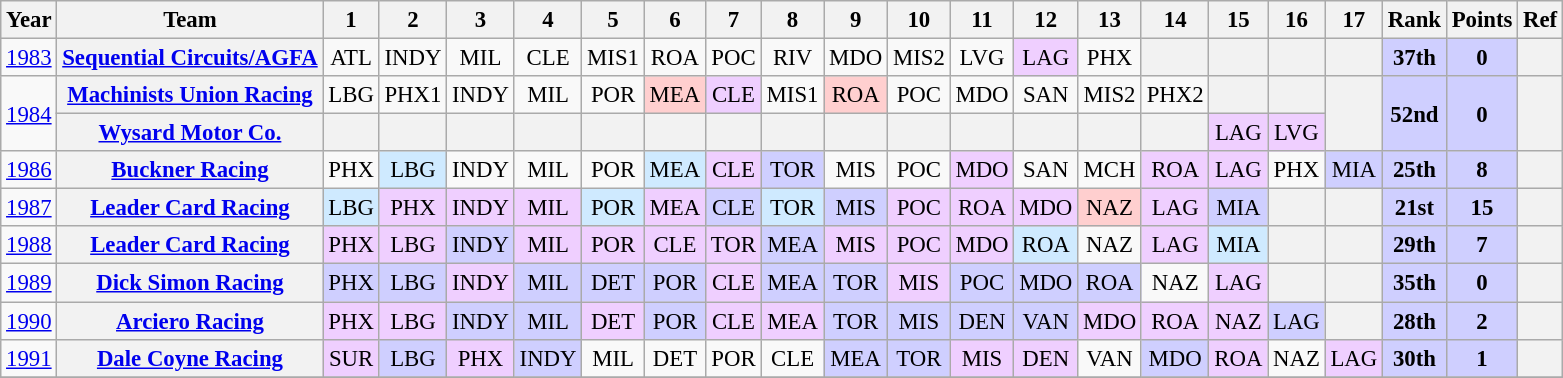<table class="wikitable" style="text-align:center; font-size:95%">
<tr>
<th>Year</th>
<th>Team</th>
<th>1</th>
<th>2</th>
<th>3</th>
<th>4</th>
<th>5</th>
<th>6</th>
<th>7</th>
<th>8</th>
<th>9</th>
<th>10</th>
<th>11</th>
<th>12</th>
<th>13</th>
<th>14</th>
<th>15</th>
<th>16</th>
<th>17</th>
<th>Rank</th>
<th>Points</th>
<th>Ref</th>
</tr>
<tr>
<td><a href='#'>1983</a></td>
<th><a href='#'>Sequential Circuits/AGFA</a></th>
<td>ATL</td>
<td>INDY</td>
<td>MIL</td>
<td>CLE</td>
<td>MIS1</td>
<td>ROA</td>
<td>POC</td>
<td>RIV</td>
<td>MDO</td>
<td>MIS2</td>
<td>LVG</td>
<td style="background:#EFCFFF;">LAG<br></td>
<td>PHX</td>
<th></th>
<th></th>
<th></th>
<th></th>
<td style="background:#CFCFFF;"><strong>37th</strong></td>
<td style="background:#CFCFFF;"><strong>0</strong></td>
<th></th>
</tr>
<tr>
<td rowspan="2"><a href='#'>1984</a></td>
<th><a href='#'>Machinists Union Racing</a></th>
<td>LBG</td>
<td>PHX1</td>
<td>INDY</td>
<td>MIL</td>
<td>POR</td>
<td style="background:#FFCFCF;">MEA<br></td>
<td style="background:#EFCFFF;">CLE<br></td>
<td>MIS1</td>
<td style="background:#FFCFCF;">ROA<br></td>
<td>POC</td>
<td>MDO</td>
<td>SAN</td>
<td>MIS2</td>
<td>PHX2</td>
<th></th>
<th></th>
<th rowspan="2"></th>
<td style="background:#CFCFFF;" rowspan="2"><strong>52nd</strong></td>
<td style="background:#CFCFFF;" rowspan="2"><strong>0</strong></td>
<th rowspan=2></th>
</tr>
<tr>
<th><a href='#'>Wysard Motor Co.</a></th>
<th></th>
<th></th>
<th></th>
<th></th>
<th></th>
<th></th>
<th></th>
<th></th>
<th></th>
<th></th>
<th></th>
<th></th>
<th></th>
<th></th>
<td style="background:#EFCFFF;">LAG<br></td>
<td style="background:#EFCFFF;">LVG<br></td>
</tr>
<tr>
<td><a href='#'>1986</a></td>
<th><a href='#'>Buckner Racing</a></th>
<td>PHX</td>
<td style="background:#CFEAFF;">LBG<br></td>
<td>INDY</td>
<td>MIL</td>
<td>POR</td>
<td style="background:#CFEAFF;">MEA<br></td>
<td style="background:#EFCFFF;">CLE<br></td>
<td style="background:#CFCFFF;">TOR<br></td>
<td>MIS</td>
<td>POC</td>
<td style="background:#EFCFFF;">MDO<br></td>
<td>SAN</td>
<td>MCH</td>
<td style="background:#EFCFFF;">ROA<br></td>
<td style="background:#EFCFFF;">LAG<br></td>
<td>PHX</td>
<td style="background:#CFCFFF;">MIA<br></td>
<td style="background:#CFCFFF;"><strong>25th</strong></td>
<td style="background:#CFCFFF;"><strong>8</strong></td>
<th></th>
</tr>
<tr>
<td><a href='#'>1987</a></td>
<th><a href='#'>Leader Card Racing</a></th>
<td style="background:#CFEAFF;">LBG<br></td>
<td style="background:#EFCFFF;">PHX<br></td>
<td style="background:#EFCFFF;">INDY<br></td>
<td style="background:#EFCFFF;">MIL<br></td>
<td style="background:#CFEAFF;">POR<br></td>
<td style="background:#EFCFFF;">MEA<br></td>
<td style="background:#CFCFFF;">CLE<br></td>
<td style="background:#CFEAFF;">TOR<br></td>
<td style="background:#CFCFFF;">MIS<br></td>
<td style="background:#EFCFFF;">POC<br></td>
<td style="background:#EFCFFF;">ROA<br></td>
<td style="background:#EFCFFF;">MDO<br></td>
<td style="background:#FFCFCF;">NAZ<br></td>
<td style="background:#EFCFFF;">LAG<br></td>
<td style="background:#CFCFFF;">MIA<br></td>
<th></th>
<th></th>
<td style="background:#CFCFFF;"><strong>21st</strong></td>
<td style="background:#CFCFFF;"><strong>15</strong></td>
<th></th>
</tr>
<tr>
<td><a href='#'>1988</a></td>
<th><a href='#'>Leader Card Racing</a></th>
<td style="background:#EFCFFF;">PHX<br></td>
<td style="background:#EFCFFF;">LBG<br></td>
<td style="background:#CFCFFF;">INDY<br></td>
<td style="background:#EFCFFF;">MIL<br></td>
<td style="background:#EFCFFF;">POR<br></td>
<td style="background:#EFCFFF;">CLE<br></td>
<td style="background:#EFCFFF;">TOR<br></td>
<td style="background:#CFCFFF;">MEA<br></td>
<td style="background:#EFCFFF;">MIS<br></td>
<td style="background:#EFCFFF;">POC<br></td>
<td style="background:#EFCFFF;">MDO<br></td>
<td style="background:#CFEAFF;">ROA<br></td>
<td>NAZ</td>
<td style="background:#EFCFFF;">LAG<br></td>
<td style="background:#CFEAFF;">MIA<br></td>
<th></th>
<th></th>
<td style="background:#CFCFFF;"><strong>29th</strong></td>
<td style="background:#CFCFFF;"><strong>7</strong></td>
<th></th>
</tr>
<tr>
<td><a href='#'>1989</a></td>
<th><a href='#'>Dick Simon Racing</a></th>
<td style="background:#CFCFFF;">PHX<br></td>
<td style="background:#CFCFFF;">LBG<br></td>
<td style="background:#EFCFFF;">INDY<br></td>
<td style="background:#CFCFFF;">MIL<br></td>
<td style="background:#CFCFFF;">DET<br></td>
<td style="background:#CFCFFF;">POR<br></td>
<td style="background:#EFCFFF;">CLE<br></td>
<td style="background:#CFCFFF;">MEA<br></td>
<td style="background:#CFCFFF;">TOR<br></td>
<td style="background:#EFCFFF;">MIS<br></td>
<td style="background:#CFCFFF;">POC<br></td>
<td style="background:#CFCFFF;">MDO<br></td>
<td style="background:#CFCFFF;">ROA<br></td>
<td>NAZ</td>
<td style="background:#EFCFFF;">LAG<br></td>
<th></th>
<th></th>
<td style="background:#CFCFFF;"><strong>35th</strong></td>
<td style="background:#CFCFFF;"><strong>0</strong></td>
<th></th>
</tr>
<tr>
<td><a href='#'>1990</a></td>
<th><a href='#'>Arciero Racing</a></th>
<td style="background:#EFCFFF;">PHX<br></td>
<td style="background:#EFCFFF;">LBG<br></td>
<td style="background:#cfcfff;">INDY<br></td>
<td style="background:#cfcfff;">MIL<br></td>
<td style="background:#EFCFFF;">DET<br></td>
<td style="background:#cfcfff;">POR<br></td>
<td style="background:#EFCFFF;">CLE<br></td>
<td style="background:#EFCFFF;">MEA<br></td>
<td style="background:#cfcfff;">TOR<br></td>
<td style="background:#cfcfff;">MIS<br></td>
<td style="background:#cfcfff;">DEN<br></td>
<td style="background:#cfcfff;">VAN<br></td>
<td style="background:#EFCFFF;">MDO<br></td>
<td style="background:#EFCFFF;">ROA<br></td>
<td style="background:#EFCFFF;">NAZ<br></td>
<td style="background:#cfcfff;">LAG<br></td>
<th></th>
<td style="background:#CFCFFF;"><strong>28th</strong></td>
<td style="background:#CFCFFF;"><strong>2</strong></td>
<th></th>
</tr>
<tr>
<td><a href='#'>1991</a></td>
<th><a href='#'>Dale Coyne Racing</a></th>
<td style="background:#EFCFFF;">SUR<br></td>
<td style="background:#CFCFFF;">LBG<br></td>
<td style="background:#EFCFFF;">PHX<br></td>
<td style="background:#CFCFFF;">INDY<br></td>
<td>MIL</td>
<td>DET</td>
<td>POR</td>
<td>CLE</td>
<td style="background:#CFCFFF;">MEA<br></td>
<td style="background:#CFCFFF;">TOR<br></td>
<td style="background:#EFCFFF;">MIS<br></td>
<td style="background:#EFCFFF;">DEN<br></td>
<td>VAN</td>
<td style="background:#CFCFFF;">MDO<br></td>
<td style="background:#EFCFFF;">ROA<br></td>
<td>NAZ</td>
<td style="background:#EFCFFF;">LAG<br></td>
<td style="background:#CFCFFF;"><strong>30th</strong></td>
<td style="background:#CFCFFF;"><strong>1</strong></td>
<th></th>
</tr>
<tr>
</tr>
</table>
